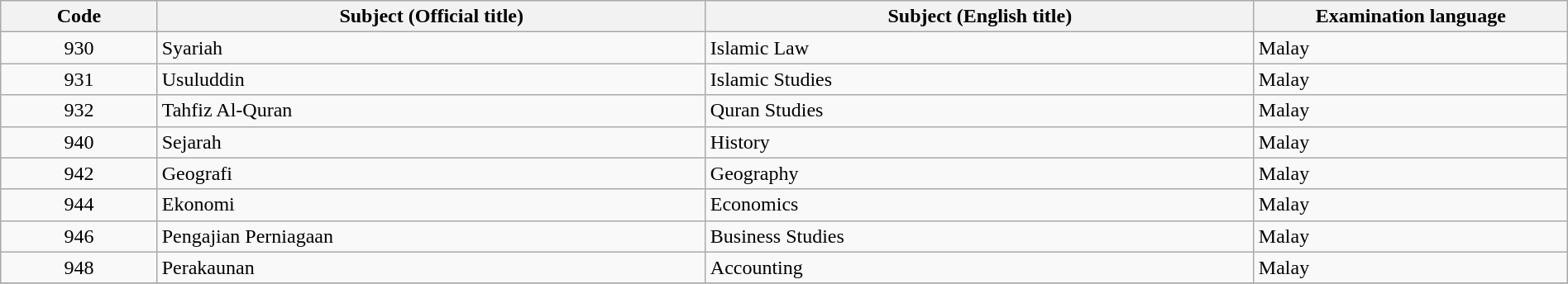<table class="wikitable" width="100%">
<tr>
<th width="10%">Code</th>
<th width="35%">Subject (Official title)</th>
<th width="35%">Subject (English title)</th>
<th width="20%">Examination language</th>
</tr>
<tr>
<td valign="top" align="center">930</td>
<td valign="top">Syariah</td>
<td valign="top">Islamic Law</td>
<td valign="top">Malay</td>
</tr>
<tr>
<td valign="top" align="center">931</td>
<td valign="top">Usuluddin</td>
<td valign="top">Islamic Studies</td>
<td valign="top">Malay</td>
</tr>
<tr>
<td valign="top" align="center">932</td>
<td valign="top">Tahfiz Al-Quran </td>
<td valign="top">Quran Studies</td>
<td valign="top">Malay</td>
</tr>
<tr>
<td valign="top" align="center">940</td>
<td valign="top">Sejarah</td>
<td valign="top">History</td>
<td valign="top">Malay</td>
</tr>
<tr>
<td valign="top" align="center">942</td>
<td valign="top">Geografi</td>
<td valign="top">Geography</td>
<td valign="top">Malay</td>
</tr>
<tr>
<td valign="top" align="center">944</td>
<td valign="top">Ekonomi</td>
<td valign="top">Economics</td>
<td valign="top">Malay</td>
</tr>
<tr>
<td valign="top" align="center">946</td>
<td valign="top">Pengajian Perniagaan</td>
<td valign="top">Business Studies</td>
<td valign="top">Malay</td>
</tr>
<tr>
<td valign="top" align="center">948</td>
<td valign="top">Perakaunan</td>
<td valign="top">Accounting</td>
<td valign="top">Malay</td>
</tr>
<tr>
</tr>
</table>
